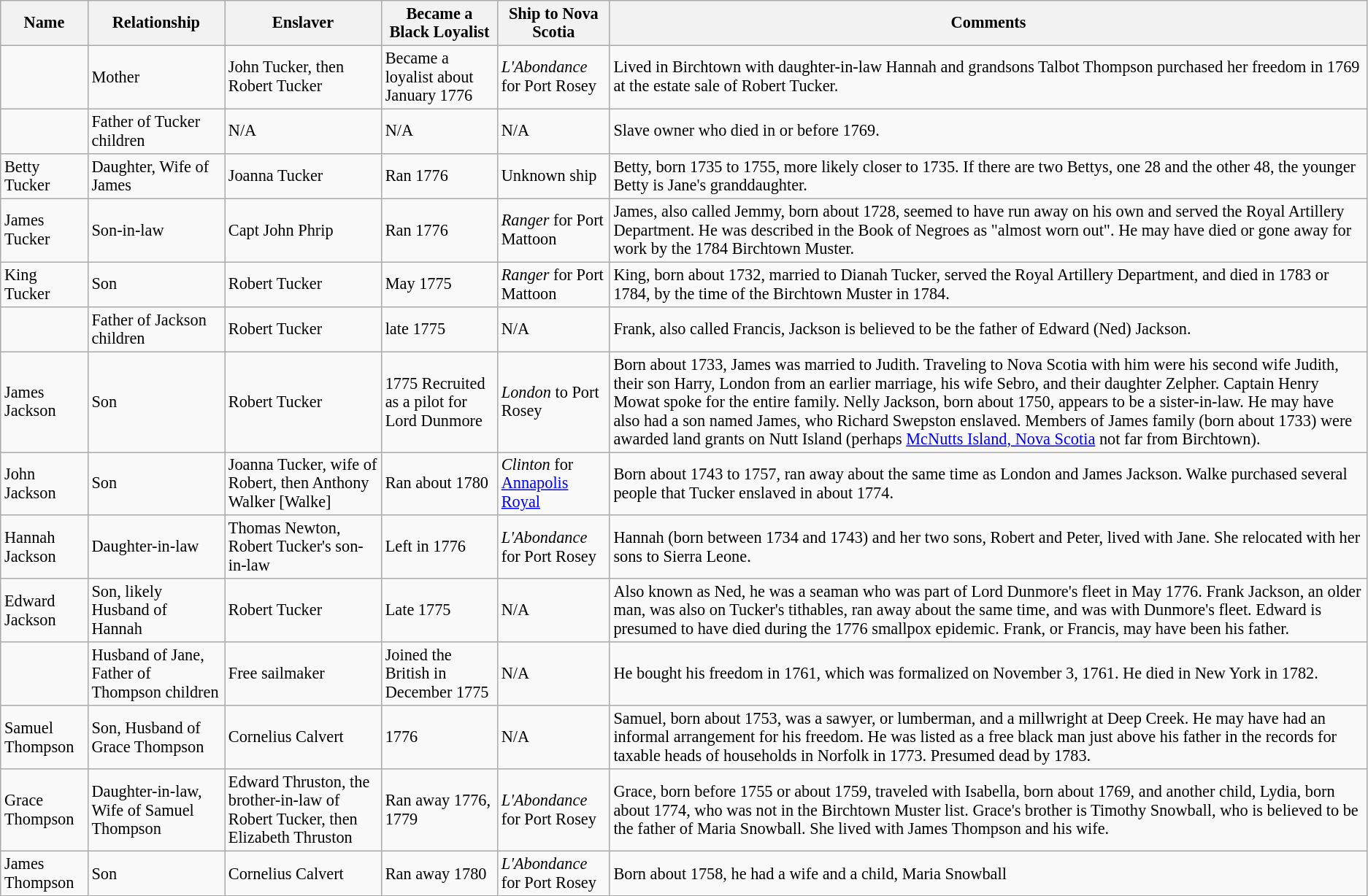<table class="wikitable sortable mw-collapsible mw-collapsed" style="font-size: 93%;">
<tr>
<th>Name</th>
<th>Relationship</th>
<th>Enslaver</th>
<th>Became a<br> Black Loyalist</th>
<th>Ship to Nova Scotia</th>
<th>Comments</th>
</tr>
<tr>
<td></td>
<td>Mother</td>
<td>John Tucker, then Robert Tucker</td>
<td>Became a loyalist about January 1776</td>
<td><em>L'Abondance</em> for Port Rosey</td>
<td>Lived in Birchtown with daughter-in-law Hannah and grandsons  Talbot Thompson purchased her freedom in 1769 at the estate sale of Robert Tucker.</td>
</tr>
<tr>
<td></td>
<td>Father of Tucker children</td>
<td>N/A</td>
<td>N/A</td>
<td>N/A</td>
<td>Slave owner who died in or before 1769.</td>
</tr>
<tr>
<td>Betty Tucker</td>
<td>Daughter, Wife of James</td>
<td>Joanna Tucker</td>
<td>Ran 1776</td>
<td>Unknown ship</td>
<td>Betty, born 1735 to 1755, more likely closer to 1735. If there are two Bettys, one 28 and the other 48, the younger Betty is Jane's granddaughter.</td>
</tr>
<tr>
<td>James Tucker</td>
<td>Son-in-law</td>
<td>Capt John Phrip</td>
<td>Ran 1776</td>
<td><em>Ranger</em>  for Port Mattoon</td>
<td>James, also called Jemmy, born about 1728, seemed to have run away on his own and served the Royal Artillery Department. He was described in the Book of Negroes as "almost worn out". He may have died or gone away for work by the 1784 Birchtown Muster.</td>
</tr>
<tr>
<td>King Tucker</td>
<td>Son</td>
<td>Robert Tucker</td>
<td>May 1775</td>
<td><em>Ranger</em>  for Port Mattoon</td>
<td>King, born about 1732, married to Dianah Tucker, served the Royal Artillery Department, and died in 1783 or 1784, by the time of the Birchtown Muster in 1784.</td>
</tr>
<tr>
<td></td>
<td>Father of Jackson children</td>
<td>Robert Tucker</td>
<td>late 1775</td>
<td>N/A</td>
<td>Frank, also called Francis, Jackson is believed to be the father of Edward (Ned) Jackson.</td>
</tr>
<tr>
<td>James Jackson</td>
<td>Son</td>
<td>Robert Tucker</td>
<td>1775 Recruited as a pilot for Lord Dunmore</td>
<td><em>London</em> to Port Rosey</td>
<td>Born about 1733, James was married to Judith. Traveling to Nova Scotia with him were his second wife Judith, their son Harry, London from an earlier marriage, his wife Sebro, and their daughter Zelpher. Captain Henry Mowat spoke for the entire family. Nelly Jackson, born about 1750, appears to be a sister-in-law. He may have also had a son named James, who Richard Swepston enslaved. Members of James family (born about 1733) were awarded land grants on Nutt Island (perhaps <a href='#'>McNutts Island, Nova Scotia</a> not far from Birchtown).</td>
</tr>
<tr>
<td>John Jackson</td>
<td>Son</td>
<td>Joanna Tucker, wife of Robert, then Anthony Walker [Walke]</td>
<td>Ran about 1780</td>
<td><em>Clinton</em> for <a href='#'>Annapolis Royal</a></td>
<td>Born about 1743 to 1757, ran away about the same time as London and James Jackson. Walke purchased several people that Tucker enslaved in about 1774.</td>
</tr>
<tr>
<td>Hannah Jackson</td>
<td>Daughter-in-law</td>
<td>Thomas Newton, Robert Tucker's son-in-law</td>
<td>Left in 1776</td>
<td><em>L'Abondance</em> for Port Rosey</td>
<td>Hannah (born between 1734 and 1743) and her two sons, Robert and Peter, lived with Jane. She relocated with her sons to Sierra Leone.</td>
</tr>
<tr>
<td>Edward Jackson</td>
<td>Son, likely Husband of Hannah</td>
<td>Robert Tucker</td>
<td>Late 1775</td>
<td>N/A</td>
<td>Also known as Ned, he was a seaman who was part of Lord Dunmore's fleet in May 1776. Frank Jackson, an older man, was also on Tucker's tithables, ran away about the same time, and was with Dunmore's fleet. Edward is presumed to have died during the 1776 smallpox epidemic. Frank, or Francis, may have been his father.</td>
</tr>
<tr>
<td></td>
<td>Husband of Jane, Father of Thompson children</td>
<td>Free sailmaker</td>
<td>Joined the British in December 1775</td>
<td>N/A</td>
<td>He bought his freedom in 1761, which was formalized on November 3, 1761. He died in New York in 1782.</td>
</tr>
<tr>
<td>Samuel Thompson</td>
<td>Son, Husband of Grace Thompson</td>
<td>Cornelius Calvert</td>
<td>1776</td>
<td>N/A</td>
<td>Samuel, born about 1753, was a sawyer, or lumberman, and a millwright at Deep Creek. He may have had an informal arrangement for his freedom. He was listed as a free black man just above his father in the records for taxable heads of households in Norfolk in 1773. Presumed dead by 1783.</td>
</tr>
<tr>
<td>Grace Thompson</td>
<td>Daughter-in-law, Wife of Samuel Thompson</td>
<td>Edward Thruston, the brother-in-law of Robert Tucker, then Elizabeth Thruston</td>
<td>Ran away 1776, 1779</td>
<td><em>L'Abondance</em> for Port Rosey</td>
<td>Grace, born before 1755 or about 1759, traveled with Isabella, born about 1769, and another child, Lydia, born about 1774, who was not in the Birchtown Muster list. Grace's brother is Timothy Snowball, who is believed to be the father of Maria Snowball. She lived with James Thompson and his wife.</td>
</tr>
<tr>
<td>James Thompson</td>
<td>Son</td>
<td>Cornelius Calvert</td>
<td>Ran away 1780</td>
<td><em>L'Abondance</em> for Port Rosey</td>
<td>Born about 1758, he had a wife and a child, Maria Snowball</td>
</tr>
</table>
